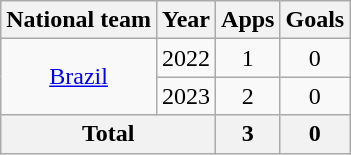<table class="wikitable" style="text-align:center">
<tr>
<th>National team</th>
<th>Year</th>
<th>Apps</th>
<th>Goals</th>
</tr>
<tr>
<td rowspan="2"><a href='#'>Brazil</a></td>
<td>2022</td>
<td>1</td>
<td>0</td>
</tr>
<tr>
<td>2023</td>
<td>2</td>
<td>0</td>
</tr>
<tr>
<th colspan="2">Total</th>
<th>3</th>
<th>0</th>
</tr>
</table>
